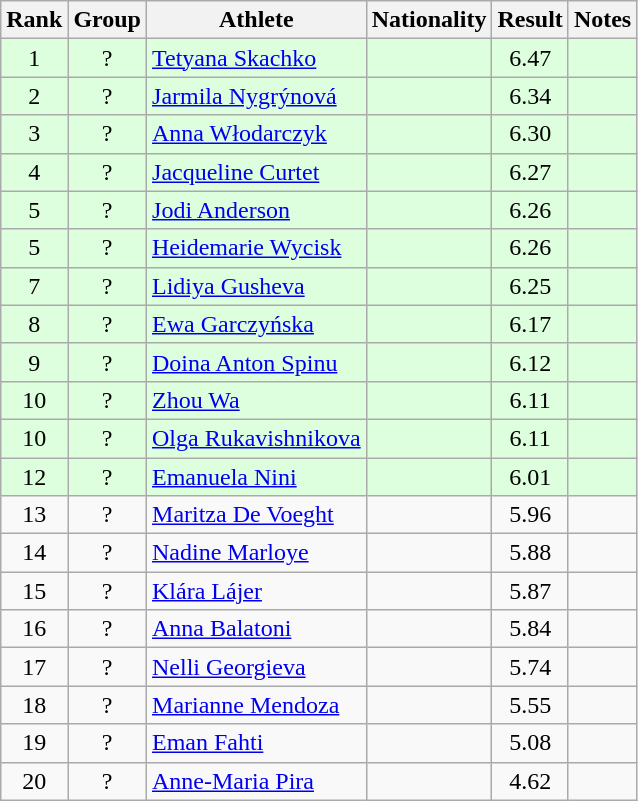<table class="wikitable sortable" style="text-align:center">
<tr>
<th>Rank</th>
<th>Group</th>
<th>Athlete</th>
<th>Nationality</th>
<th>Result</th>
<th>Notes</th>
</tr>
<tr bgcolor=ddffdd>
<td>1</td>
<td>?</td>
<td align=left><a href='#'>Tetyana Skachko</a></td>
<td align=left></td>
<td>6.47</td>
<td></td>
</tr>
<tr bgcolor=ddffdd>
<td>2</td>
<td>?</td>
<td align=left><a href='#'>Jarmila Nygrýnová</a></td>
<td align=left></td>
<td>6.34</td>
<td></td>
</tr>
<tr bgcolor=ddffdd>
<td>3</td>
<td>?</td>
<td align=left><a href='#'>Anna Włodarczyk</a></td>
<td align=left></td>
<td>6.30</td>
<td></td>
</tr>
<tr bgcolor=ddffdd>
<td>4</td>
<td>?</td>
<td align=left><a href='#'>Jacqueline Curtet</a></td>
<td align=left></td>
<td>6.27</td>
<td></td>
</tr>
<tr bgcolor=ddffdd>
<td>5</td>
<td>?</td>
<td align=left><a href='#'>Jodi Anderson</a></td>
<td align=left></td>
<td>6.26</td>
<td></td>
</tr>
<tr bgcolor=ddffdd>
<td>5</td>
<td>?</td>
<td align=left><a href='#'>Heidemarie Wycisk</a></td>
<td align=left></td>
<td>6.26</td>
<td></td>
</tr>
<tr bgcolor=ddffdd>
<td>7</td>
<td>?</td>
<td align=left><a href='#'>Lidiya Gusheva</a></td>
<td align=left></td>
<td>6.25</td>
<td></td>
</tr>
<tr bgcolor=ddffdd>
<td>8</td>
<td>?</td>
<td align=left><a href='#'>Ewa Garczyńska</a></td>
<td align=left></td>
<td>6.17</td>
<td></td>
</tr>
<tr bgcolor=ddffdd>
<td>9</td>
<td>?</td>
<td align=left><a href='#'>Doina Anton Spinu</a></td>
<td align=left></td>
<td>6.12</td>
<td></td>
</tr>
<tr bgcolor=ddffdd>
<td>10</td>
<td>?</td>
<td align=left><a href='#'>Zhou Wa</a></td>
<td align=left></td>
<td>6.11</td>
<td></td>
</tr>
<tr bgcolor=ddffdd>
<td>10</td>
<td>?</td>
<td align=left><a href='#'>Olga Rukavishnikova</a></td>
<td align=left></td>
<td>6.11</td>
<td></td>
</tr>
<tr bgcolor=ddffdd>
<td>12</td>
<td>?</td>
<td align=left><a href='#'>Emanuela Nini</a></td>
<td align=left></td>
<td>6.01</td>
<td></td>
</tr>
<tr>
<td>13</td>
<td>?</td>
<td align=left><a href='#'>Maritza De Voeght</a></td>
<td align=left></td>
<td>5.96</td>
<td></td>
</tr>
<tr>
<td>14</td>
<td>?</td>
<td align=left><a href='#'>Nadine Marloye</a></td>
<td align=left></td>
<td>5.88</td>
<td></td>
</tr>
<tr>
<td>15</td>
<td>?</td>
<td align=left><a href='#'>Klára Lájer</a></td>
<td align=left></td>
<td>5.87</td>
<td></td>
</tr>
<tr>
<td>16</td>
<td>?</td>
<td align=left><a href='#'>Anna Balatoni</a></td>
<td align=left></td>
<td>5.84</td>
<td></td>
</tr>
<tr>
<td>17</td>
<td>?</td>
<td align=left><a href='#'>Nelli Georgieva</a></td>
<td align=left></td>
<td>5.74</td>
<td></td>
</tr>
<tr>
<td>18</td>
<td>?</td>
<td align=left><a href='#'>Marianne Mendoza</a></td>
<td align=left></td>
<td>5.55</td>
<td></td>
</tr>
<tr>
<td>19</td>
<td>?</td>
<td align=left><a href='#'>Eman Fahti</a></td>
<td align=left></td>
<td>5.08</td>
<td></td>
</tr>
<tr>
<td>20</td>
<td>?</td>
<td align=left><a href='#'>Anne-Maria Pira</a></td>
<td align=left></td>
<td>4.62</td>
<td></td>
</tr>
</table>
